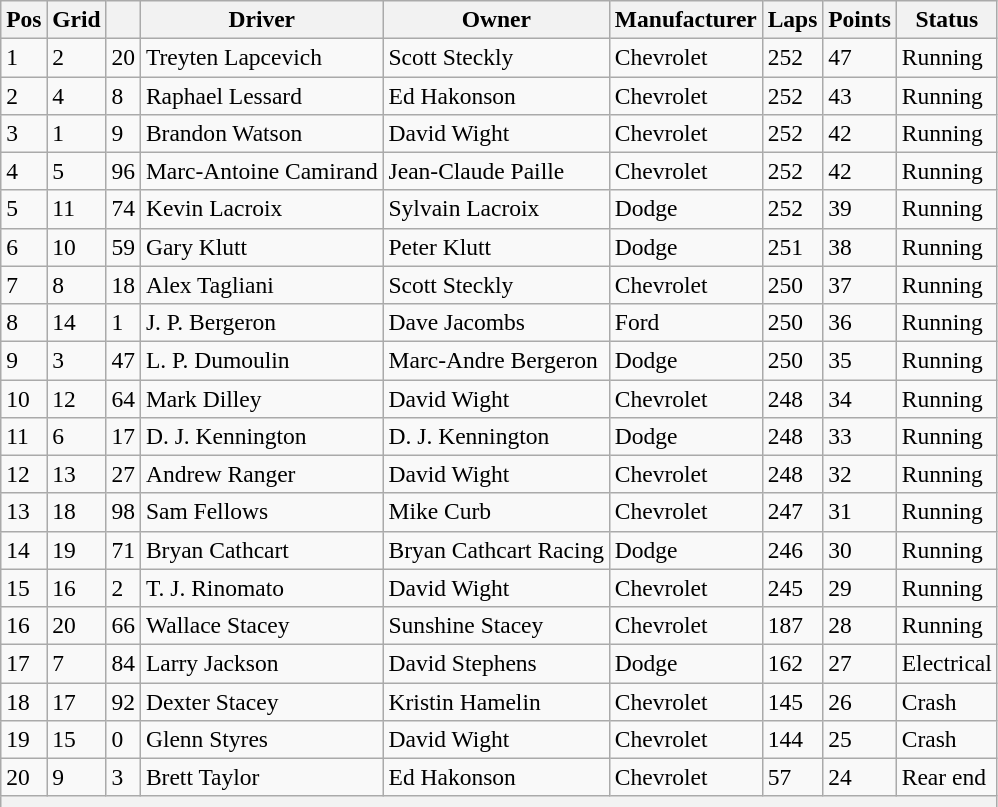<table class="wikitable" style="font-size:98%">
<tr>
<th>Pos</th>
<th>Grid</th>
<th></th>
<th>Driver</th>
<th>Owner</th>
<th>Manufacturer</th>
<th>Laps</th>
<th>Points</th>
<th>Status</th>
</tr>
<tr>
<td>1</td>
<td>2</td>
<td>20</td>
<td>Treyten Lapcevich</td>
<td>Scott Steckly</td>
<td>Chevrolet</td>
<td>252</td>
<td>47</td>
<td>Running</td>
</tr>
<tr>
<td>2</td>
<td>4</td>
<td>8</td>
<td>Raphael Lessard</td>
<td>Ed Hakonson</td>
<td>Chevrolet</td>
<td>252</td>
<td>43</td>
<td>Running</td>
</tr>
<tr>
<td>3</td>
<td>1</td>
<td>9</td>
<td>Brandon Watson</td>
<td>David Wight</td>
<td>Chevrolet</td>
<td>252</td>
<td>42</td>
<td>Running</td>
</tr>
<tr>
<td>4</td>
<td>5</td>
<td>96</td>
<td>Marc-Antoine Camirand</td>
<td>Jean-Claude Paille</td>
<td>Chevrolet</td>
<td>252</td>
<td>42</td>
<td>Running</td>
</tr>
<tr>
<td>5</td>
<td>11</td>
<td>74</td>
<td>Kevin Lacroix</td>
<td>Sylvain Lacroix</td>
<td>Dodge</td>
<td>252</td>
<td>39</td>
<td>Running</td>
</tr>
<tr>
<td>6</td>
<td>10</td>
<td>59</td>
<td>Gary Klutt</td>
<td>Peter Klutt</td>
<td>Dodge</td>
<td>251</td>
<td>38</td>
<td>Running</td>
</tr>
<tr>
<td>7</td>
<td>8</td>
<td>18</td>
<td>Alex Tagliani</td>
<td>Scott Steckly</td>
<td>Chevrolet</td>
<td>250</td>
<td>37</td>
<td>Running</td>
</tr>
<tr>
<td>8</td>
<td>14</td>
<td>1</td>
<td>J. P. Bergeron</td>
<td>Dave Jacombs</td>
<td>Ford</td>
<td>250</td>
<td>36</td>
<td>Running</td>
</tr>
<tr>
<td>9</td>
<td>3</td>
<td>47</td>
<td>L. P. Dumoulin</td>
<td>Marc-Andre Bergeron</td>
<td>Dodge</td>
<td>250</td>
<td>35</td>
<td>Running</td>
</tr>
<tr>
<td>10</td>
<td>12</td>
<td>64</td>
<td>Mark Dilley</td>
<td>David Wight</td>
<td>Chevrolet</td>
<td>248</td>
<td>34</td>
<td>Running</td>
</tr>
<tr>
<td>11</td>
<td>6</td>
<td>17</td>
<td>D. J. Kennington</td>
<td>D. J. Kennington</td>
<td>Dodge</td>
<td>248</td>
<td>33</td>
<td>Running</td>
</tr>
<tr>
<td>12</td>
<td>13</td>
<td>27</td>
<td>Andrew Ranger</td>
<td>David Wight</td>
<td>Chevrolet</td>
<td>248</td>
<td>32</td>
<td>Running</td>
</tr>
<tr>
<td>13</td>
<td>18</td>
<td>98</td>
<td>Sam Fellows</td>
<td>Mike Curb</td>
<td>Chevrolet</td>
<td>247</td>
<td>31</td>
<td>Running</td>
</tr>
<tr>
<td>14</td>
<td>19</td>
<td>71</td>
<td>Bryan Cathcart</td>
<td>Bryan Cathcart Racing</td>
<td>Dodge</td>
<td>246</td>
<td>30</td>
<td>Running</td>
</tr>
<tr>
<td>15</td>
<td>16</td>
<td>2</td>
<td>T. J. Rinomato</td>
<td>David Wight</td>
<td>Chevrolet</td>
<td>245</td>
<td>29</td>
<td>Running</td>
</tr>
<tr>
<td>16</td>
<td>20</td>
<td>66</td>
<td>Wallace Stacey</td>
<td>Sunshine Stacey</td>
<td>Chevrolet</td>
<td>187</td>
<td>28</td>
<td>Running</td>
</tr>
<tr>
<td>17</td>
<td>7</td>
<td>84</td>
<td>Larry Jackson</td>
<td>David Stephens</td>
<td>Dodge</td>
<td>162</td>
<td>27</td>
<td>Electrical</td>
</tr>
<tr>
<td>18</td>
<td>17</td>
<td>92</td>
<td>Dexter Stacey</td>
<td>Kristin Hamelin</td>
<td>Chevrolet</td>
<td>145</td>
<td>26</td>
<td>Crash</td>
</tr>
<tr>
<td>19</td>
<td>15</td>
<td>0</td>
<td>Glenn Styres</td>
<td>David Wight</td>
<td>Chevrolet</td>
<td>144</td>
<td>25</td>
<td>Crash</td>
</tr>
<tr>
<td>20</td>
<td>9</td>
<td>3</td>
<td>Brett Taylor</td>
<td>Ed Hakonson</td>
<td>Chevrolet</td>
<td>57</td>
<td>24</td>
<td>Rear end</td>
</tr>
<tr>
<th colspan="9"></th>
</tr>
<tr>
</tr>
</table>
